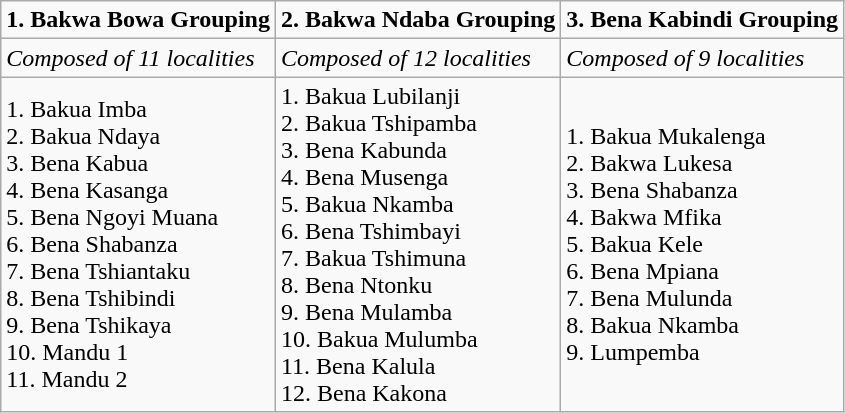<table class="wikitable sortable">
<tr>
<td><strong>1. Bakwa  Bowa Grouping</strong></td>
<td><strong>2. Bakwa Ndaba  Grouping</strong></td>
<td><strong>3. Bena  Kabindi Grouping</strong></td>
</tr>
<tr>
<td><em>Composed of 11 localities</em></td>
<td><em>Composed of</em> <em>12 localities</em></td>
<td><em>Composed of</em> <em>9 localities</em></td>
</tr>
<tr>
<td>1.      Bakua Imba<br>2.      Bakua Ndaya<br>3.      Bena Kabua<br>4.      Bena Kasanga<br>5.      Bena Ngoyi  Muana<br>6.      Bena Shabanza<br>7.      Bena  Tshiantaku<br>8.      Bena Tshibindi<br>9.      Bena Tshikaya<br>10.   Mandu 1<br>11.   Mandu 2</td>
<td>1.      Bakua  Lubilanji<br>2.      Bakua  Tshipamba<br>3.      Bena Kabunda<br>4.      Bena Musenga<br>5.      Bakua Nkamba<br>6.      Bena Tshimbayi<br>7.      Bakua Tshimuna<br>8.      Bena Ntonku<br>9.      Bena Mulamba<br>10.   Bakua Mulumba<br>11.   Bena Kalula<br>12.   Bena Kakona</td>
<td>1.      Bakua  Mukalenga<br>2.      Bakwa Lukesa<br>3.      Bena Shabanza<br>4.      Bakwa Mfika<br>5.      Bakua Kele<br>6.      Bena Mpiana<br>7.      Bena Mulunda<br>8.      Bakua Nkamba<br>9.      Lumpemba</td>
</tr>
</table>
